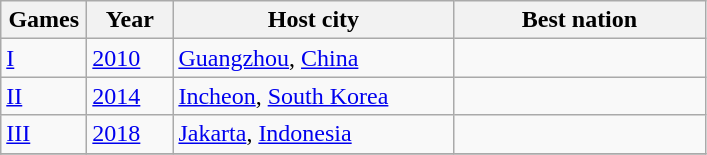<table class=wikitable>
<tr>
<th width=50>Games</th>
<th width=50>Year</th>
<th width=180>Host city</th>
<th width=160>Best nation</th>
</tr>
<tr>
<td><a href='#'>I</a></td>
<td><a href='#'>2010</a></td>
<td><a href='#'>Guangzhou</a>, <a href='#'>China</a></td>
<td></td>
</tr>
<tr>
<td><a href='#'>II</a></td>
<td><a href='#'>2014</a></td>
<td><a href='#'>Incheon</a>, <a href='#'>South Korea</a></td>
<td></td>
</tr>
<tr>
<td><a href='#'>III</a></td>
<td><a href='#'>2018</a></td>
<td><a href='#'>Jakarta</a>, <a href='#'>Indonesia</a></td>
<td></td>
</tr>
<tr>
</tr>
</table>
